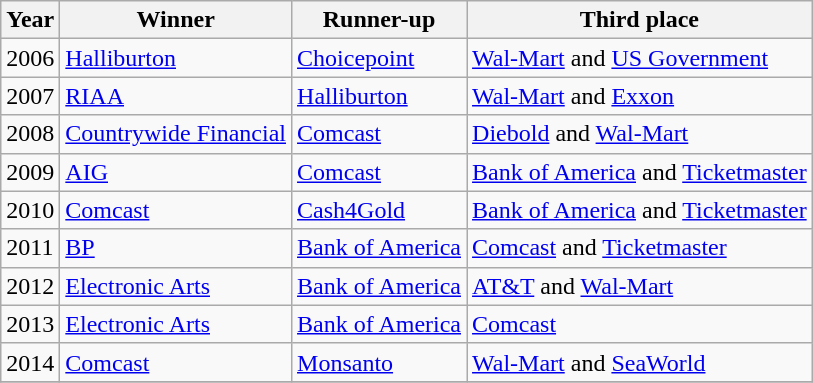<table class="wikitable" style="font-size: 100%" width= align=>
<tr>
<th>Year</th>
<th>Winner</th>
<th>Runner-up</th>
<th>Third place</th>
</tr>
<tr>
<td>2006</td>
<td><a href='#'>Halliburton</a></td>
<td><a href='#'>Choicepoint</a></td>
<td colspan="2"><a href='#'>Wal-Mart</a> and <a href='#'>US Government</a></td>
</tr>
<tr>
<td>2007</td>
<td><a href='#'>RIAA</a></td>
<td><a href='#'>Halliburton</a></td>
<td colspan="2"><a href='#'>Wal-Mart</a> and <a href='#'>Exxon</a></td>
</tr>
<tr>
<td>2008</td>
<td><a href='#'>Countrywide Financial</a></td>
<td><a href='#'>Comcast</a></td>
<td colspan="2"><a href='#'>Diebold</a> and <a href='#'>Wal-Mart</a></td>
</tr>
<tr>
<td>2009</td>
<td><a href='#'>AIG</a></td>
<td><a href='#'>Comcast</a></td>
<td colspan="2"><a href='#'>Bank of America</a> and <a href='#'>Ticketmaster</a></td>
</tr>
<tr>
<td>2010</td>
<td><a href='#'>Comcast</a></td>
<td><a href='#'>Cash4Gold</a></td>
<td colspan="2"><a href='#'>Bank of America</a> and <a href='#'>Ticketmaster</a></td>
</tr>
<tr>
<td>2011</td>
<td><a href='#'>BP</a></td>
<td><a href='#'>Bank of America</a></td>
<td colspan="2"><a href='#'>Comcast</a> and <a href='#'>Ticketmaster</a></td>
</tr>
<tr>
<td>2012</td>
<td><a href='#'>Electronic Arts</a></td>
<td><a href='#'>Bank of America</a></td>
<td><a href='#'>AT&T</a> and <a href='#'>Wal-Mart</a></td>
</tr>
<tr>
<td>2013</td>
<td><a href='#'>Electronic Arts</a></td>
<td><a href='#'>Bank of America</a></td>
<td><a href='#'>Comcast</a></td>
</tr>
<tr>
<td>2014</td>
<td><a href='#'>Comcast</a></td>
<td><a href='#'>Monsanto</a></td>
<td><a href='#'>Wal-Mart</a> and <a href='#'>SeaWorld</a></td>
</tr>
<tr>
</tr>
</table>
